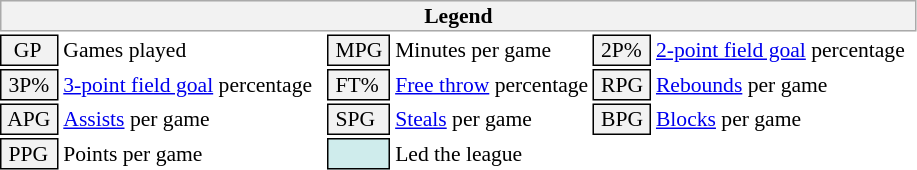<table class="toccolours" style="font-size: 90%; white-space: nowrap;">
<tr>
<th colspan="6" style="background-color: #F2F2F2; border: 1px solid #AAAAAA;">Legend</th>
</tr>
<tr>
<td style="background-color: #F2F2F2; border: 1px solid black;">  GP</td>
<td>Games played</td>
<td style="background-color: #F2F2F2; border: 1px solid black"> MPG </td>
<td>Minutes per game</td>
<td style="background-color: #F2F2F2; border: 1px solid black;"> 2P% </td>
<td style="padding-right: 8px"><a href='#'>2-point field goal</a> percentage</td>
</tr>
<tr>
<td style="background-color: #F2F2F2; border: 1px solid black"> 3P% </td>
<td style="padding-right: 8px"><a href='#'>3-point field goal</a> percentage</td>
<td style="background-color: #F2F2F2; border: 1px solid black"> FT% </td>
<td><a href='#'>Free throw</a> percentage</td>
<td style="background-color: #F2F2F2; border: 1px solid black;"> RPG </td>
<td><a href='#'>Rebounds</a> per game</td>
</tr>
<tr>
<td style="background-color: #F2F2F2; border: 1px solid black"> APG </td>
<td><a href='#'>Assists</a> per game</td>
<td style="background-color: #F2F2F2; border: 1px solid black"> SPG </td>
<td><a href='#'>Steals</a> per game</td>
<td style="background-color: #F2F2F2; border: 1px solid black;"> BPG </td>
<td><a href='#'>Blocks</a> per game</td>
</tr>
<tr>
<td style="background-color: #F2F2F2; border: 1px solid black"> PPG </td>
<td>Points per game</td>
<td style="background-color: #CFECEC; border: 1px solid black"> <strong> </strong> </td>
<td>Led the league</td>
</tr>
<tr>
</tr>
</table>
